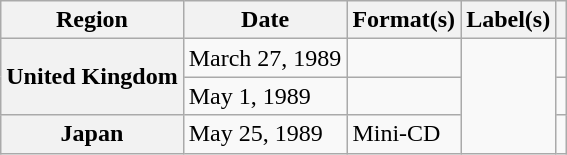<table class="wikitable plainrowheaders">
<tr>
<th scope="col">Region</th>
<th scope="col">Date</th>
<th scope="col">Format(s)</th>
<th scope="col">Label(s)</th>
<th scope="col"></th>
</tr>
<tr>
<th scope="row" rowspan="2">United Kingdom</th>
<td>March 27, 1989</td>
<td></td>
<td rowspan="3"></td>
<td></td>
</tr>
<tr>
<td>May 1, 1989</td>
<td></td>
<td></td>
</tr>
<tr>
<th scope="row">Japan</th>
<td>May 25, 1989</td>
<td>Mini-CD</td>
<td></td>
</tr>
</table>
